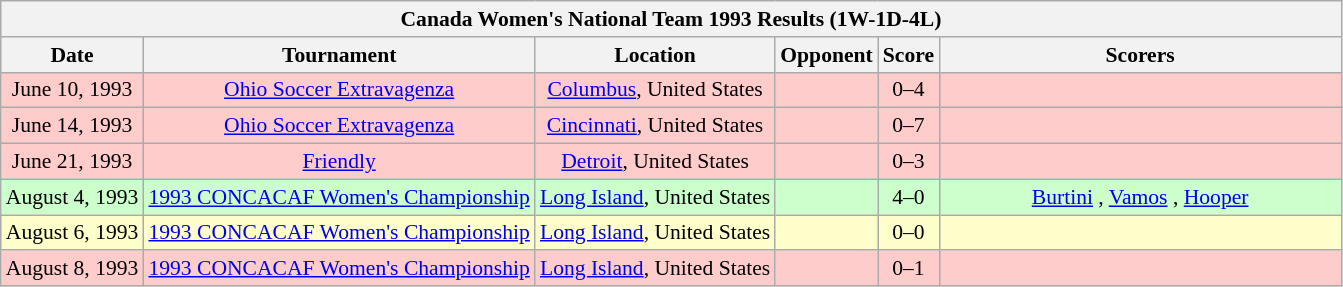<table class="wikitable collapsible collapsed" style="font-size:90%">
<tr>
<th colspan="6"><strong>Canada Women's National Team 1993 Results (1W-1D-4L)</strong></th>
</tr>
<tr>
<th>Date</th>
<th>Tournament</th>
<th>Location</th>
<th>Opponent</th>
<th>Score</th>
<th width=30%>Scorers</th>
</tr>
<tr style="background:#fcc;">
<td style="text-align: center;">June 10, 1993</td>
<td style="text-align: center;"><a href='#'>Ohio Soccer Extravagenza</a></td>
<td style="text-align: center;"><a href='#'>Columbus</a>, United States</td>
<td></td>
<td style="text-align: center;">0–4</td>
<td style="text-align: center;"></td>
</tr>
<tr style="background:#fcc;">
<td style="text-align: center;">June 14, 1993</td>
<td style="text-align: center;"><a href='#'>Ohio Soccer Extravagenza</a></td>
<td style="text-align: center;"><a href='#'>Cincinnati</a>, United States</td>
<td></td>
<td style="text-align: center;">0–7</td>
<td style="text-align: center;"></td>
</tr>
<tr style="background:#fcc;">
<td style="text-align: center;">June 21, 1993</td>
<td style="text-align: center;"><a href='#'>Friendly</a></td>
<td style="text-align: center;"><a href='#'>Detroit</a>, United States</td>
<td></td>
<td style="text-align: center;">0–3</td>
<td style="text-align: center;"></td>
</tr>
<tr style="background:#cfc;">
<td style="text-align: center;">August 4, 1993</td>
<td style="text-align: center;"><a href='#'>1993 CONCACAF Women's Championship</a></td>
<td style="text-align: center;"><a href='#'>Long Island</a>, United States</td>
<td></td>
<td style="text-align: center;">4–0</td>
<td style="text-align: center;"><a href='#'>Burtini</a> , <a href='#'>Vamos</a> , <a href='#'>Hooper</a> </td>
</tr>
<tr style="background:#ffc;">
<td style="text-align: center;">August 6, 1993</td>
<td style="text-align: center;"><a href='#'>1993 CONCACAF Women's Championship</a></td>
<td style="text-align: center;"><a href='#'>Long Island</a>, United States</td>
<td></td>
<td style="text-align: center;">0–0</td>
<td style="text-align: center;"></td>
</tr>
<tr style="background:#fcc;">
<td style="text-align: center;">August 8, 1993</td>
<td style="text-align: center;"><a href='#'>1993 CONCACAF Women's Championship</a></td>
<td style="text-align: center;"><a href='#'>Long Island</a>, United States</td>
<td></td>
<td style="text-align: center;">0–1</td>
<td style="text-align: center;"></td>
</tr>
</table>
